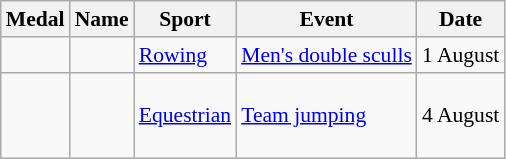<table class="wikitable sortable" style="font-size:90%">
<tr>
<th>Medal</th>
<th>Name</th>
<th>Sport</th>
<th>Event</th>
<th>Date</th>
</tr>
<tr>
<td></td>
<td><br></td>
<td><a href='#'>Rowing</a></td>
<td><a href='#'>Men's double sculls</a></td>
<td>1 August</td>
</tr>
<tr>
<td></td>
<td><br><br><br></td>
<td><a href='#'>Equestrian</a></td>
<td><a href='#'>Team jumping</a></td>
<td>4 August</td>
</tr>
</table>
